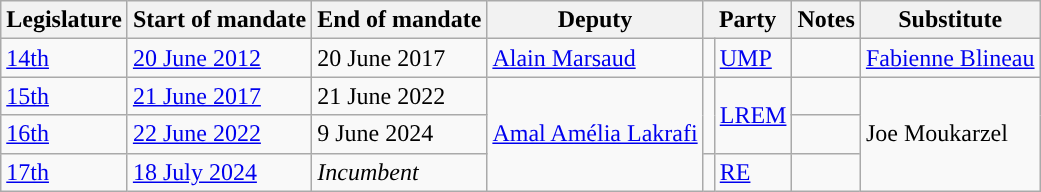<table class="wikitable">
<tr>
<th>Legislature</th>
<th>Start of mandate</th>
<th>End of mandate</th>
<th>Deputy</th>
<th colspan="2">Party</th>
<th>Notes</th>
<th>Substitute</th>
</tr>
<tr>
<td><a href='#'>14th</a></td>
<td><a href='#'>20 June 2012</a></td>
<td>20 June 2017</td>
<td><a href='#'>Alain Marsaud</a></td>
<td style="color:inherit;background:"></td>
<td><a href='#'>UMP</a></td>
<td></td>
<td><a href='#'>Fabienne Blineau</a></td>
</tr>
<tr>
<td><a href='#'>15th</a></td>
<td><a href='#'>21 June 2017</a></td>
<td>21 June 2022</td>
<td rowspan="3"><a href='#'>Amal Amélia Lakrafi</a></td>
<td rowspan="2" style="color:inherit;background:"></td>
<td rowspan="2"><a href='#'>LREM</a></td>
<td></td>
<td rowspan="3">Joe Moukarzel</td>
</tr>
<tr>
<td><a href='#'>16th</a></td>
<td><a href='#'>22 June 2022</a></td>
<td>9 June 2024</td>
<td></td>
</tr>
<tr>
<td><a href='#'>17th</a></td>
<td><a href='#'>18 July 2024</a></td>
<td><em>Incumbent</em></td>
<td style="color:inherit;background:"></td>
<td><a href='#'>RE</a></td>
<td></td>
</tr>
</table>
